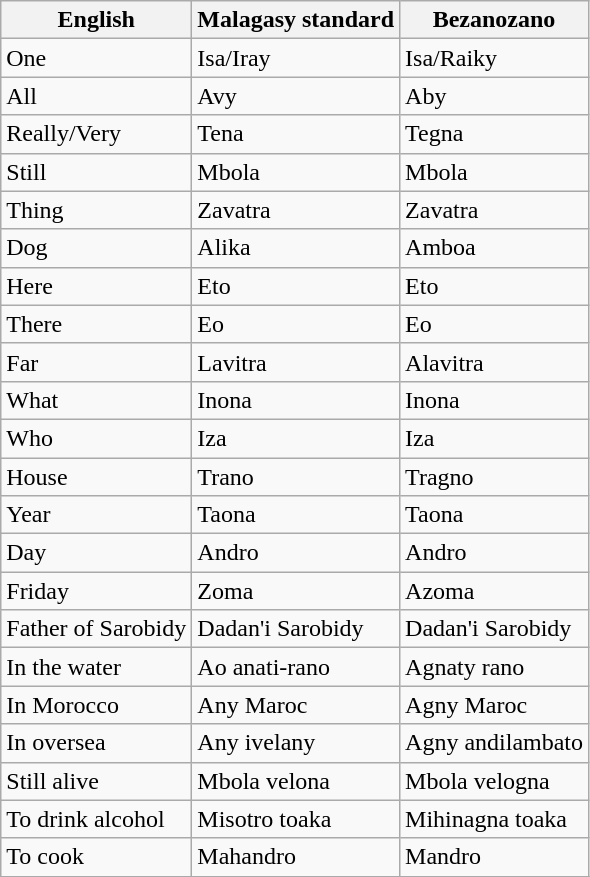<table class="wikitable sortable">
<tr>
<th>English</th>
<th>Malagasy standard</th>
<th>Bezanozano</th>
</tr>
<tr>
<td>One</td>
<td>Isa/Iray</td>
<td>Isa/Raiky</td>
</tr>
<tr>
<td>All</td>
<td>Avy</td>
<td>Aby</td>
</tr>
<tr>
<td>Really/Very</td>
<td>Tena</td>
<td>Tegna</td>
</tr>
<tr>
<td>Still</td>
<td>Mbola</td>
<td>Mbola</td>
</tr>
<tr>
<td>Thing</td>
<td>Zavatra</td>
<td>Zavatra</td>
</tr>
<tr>
<td>Dog</td>
<td>Alika</td>
<td>Amboa</td>
</tr>
<tr>
<td>Here</td>
<td>Eto</td>
<td>Eto</td>
</tr>
<tr>
<td>There</td>
<td>Eo</td>
<td>Eo</td>
</tr>
<tr>
<td>Far</td>
<td>Lavitra</td>
<td>Alavitra</td>
</tr>
<tr>
<td>What</td>
<td>Inona</td>
<td>Inona</td>
</tr>
<tr>
<td>Who</td>
<td>Iza</td>
<td>Iza</td>
</tr>
<tr>
<td>House</td>
<td>Trano</td>
<td>Tragno</td>
</tr>
<tr>
<td>Year</td>
<td>Taona</td>
<td>Taona</td>
</tr>
<tr>
<td>Day</td>
<td>Andro</td>
<td>Andro</td>
</tr>
<tr>
<td>Friday</td>
<td>Zoma</td>
<td>Azoma</td>
</tr>
<tr>
<td>Father of Sarobidy</td>
<td>Dadan'i Sarobidy</td>
<td>Dadan'i Sarobidy</td>
</tr>
<tr>
<td>In the water</td>
<td>Ao anati-rano</td>
<td>Agnaty rano</td>
</tr>
<tr>
<td>In Morocco</td>
<td>Any Maroc</td>
<td>Agny Maroc</td>
</tr>
<tr>
<td>In oversea</td>
<td>Any ivelany</td>
<td>Agny andilambato</td>
</tr>
<tr>
<td>Still alive</td>
<td>Mbola velona</td>
<td>Mbola velogna</td>
</tr>
<tr>
<td>To drink alcohol</td>
<td>Misotro toaka</td>
<td>Mihinagna toaka</td>
</tr>
<tr>
<td>To cook</td>
<td>Mahandro</td>
<td>Mandro</td>
</tr>
<tr>
</tr>
</table>
